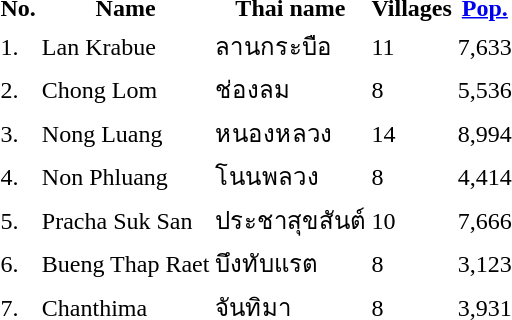<table>
<tr>
<th>No.</th>
<th>Name</th>
<th>Thai name</th>
<th>Villages</th>
<th><a href='#'>Pop.</a></th>
</tr>
<tr>
<td>1.</td>
<td>Lan Krabue</td>
<td>ลานกระบือ</td>
<td>11</td>
<td>7,633</td>
<td></td>
</tr>
<tr>
<td>2.</td>
<td>Chong Lom</td>
<td>ช่องลม</td>
<td>8</td>
<td>5,536</td>
<td></td>
</tr>
<tr>
<td>3.</td>
<td>Nong Luang</td>
<td>หนองหลวง</td>
<td>14</td>
<td>8,994</td>
<td></td>
</tr>
<tr>
<td>4.</td>
<td>Non Phluang</td>
<td>โนนพลวง</td>
<td>8</td>
<td>4,414</td>
<td></td>
</tr>
<tr>
<td>5.</td>
<td>Pracha Suk San</td>
<td>ประชาสุขสันต์</td>
<td>10</td>
<td>7,666</td>
<td></td>
</tr>
<tr>
<td>6.</td>
<td>Bueng Thap Raet</td>
<td>บึงทับแรต</td>
<td>8</td>
<td>3,123</td>
<td></td>
</tr>
<tr>
<td>7.</td>
<td>Chanthima</td>
<td>จันทิมา</td>
<td>8</td>
<td>3,931</td>
<td></td>
</tr>
</table>
